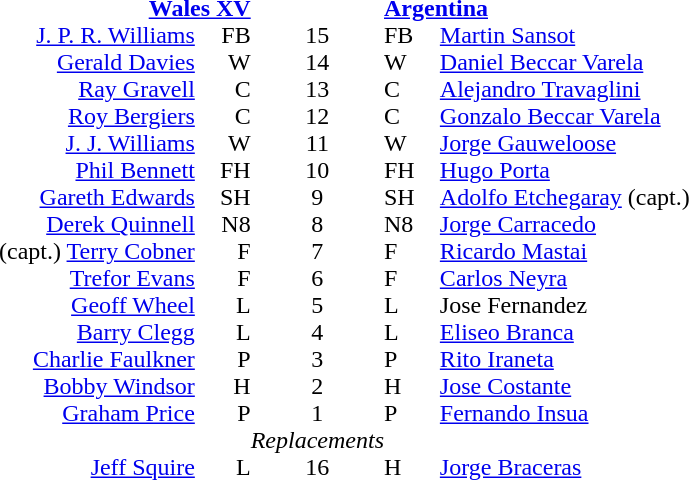<table width="100%" cellspacing="0" cellpadding="0" align=center>
<tr>
<td width=41% style="text-align=right"></td>
<td width=3% style="text-align:right"></td>
<td width=4% style="text-align:center"></td>
<td width=3% style="text-align:left"></td>
<td width=49% style="text-align:left"></td>
</tr>
<tr>
<td colspan=2 align=right><strong><a href='#'>Wales XV</a></strong></td>
<td></td>
<td colspan=2><strong><a href='#'>Argentina</a></strong></td>
</tr>
<tr>
<td align=right><a href='#'>J. P. R. Williams</a></td>
<td align=right>FB</td>
<td align=center>15</td>
<td>FB</td>
<td><a href='#'>Martin Sansot</a></td>
</tr>
<tr>
<td align=right><a href='#'>Gerald Davies</a></td>
<td align=right>W</td>
<td align=center>14</td>
<td>W</td>
<td><a href='#'>Daniel Beccar Varela</a></td>
</tr>
<tr>
<td align=right><a href='#'>Ray Gravell</a></td>
<td align=right>C</td>
<td align=center>13</td>
<td>C</td>
<td><a href='#'>Alejandro Travaglini</a></td>
</tr>
<tr>
<td align=right><a href='#'>Roy Bergiers</a></td>
<td align=right>C</td>
<td align=center>12</td>
<td>C</td>
<td><a href='#'>Gonzalo Beccar Varela</a></td>
</tr>
<tr>
<td align=right><a href='#'>J. J. Williams</a></td>
<td align=right>W</td>
<td align=center>11</td>
<td>W</td>
<td><a href='#'>Jorge Gauweloose</a></td>
</tr>
<tr>
<td align=right><a href='#'>Phil Bennett</a></td>
<td align=right>FH</td>
<td align=center>10</td>
<td>FH</td>
<td><a href='#'>Hugo Porta</a></td>
</tr>
<tr>
<td align=right><a href='#'>Gareth Edwards</a></td>
<td align=right>SH</td>
<td align=center>9</td>
<td>SH</td>
<td><a href='#'>Adolfo Etchegaray</a> (capt.)</td>
</tr>
<tr>
<td align=right><a href='#'>Derek Quinnell</a></td>
<td align=right>N8</td>
<td align=center>8</td>
<td>N8</td>
<td><a href='#'>Jorge Carracedo</a></td>
</tr>
<tr>
<td align=right>(capt.) <a href='#'>Terry Cobner</a></td>
<td align=right>F</td>
<td align=center>7</td>
<td>F</td>
<td><a href='#'>Ricardo Mastai</a></td>
</tr>
<tr>
<td align=right><a href='#'>Trefor Evans</a></td>
<td align=right>F</td>
<td align=center>6</td>
<td>F</td>
<td><a href='#'>Carlos Neyra</a></td>
</tr>
<tr>
<td align=right><a href='#'>Geoff Wheel</a></td>
<td align=right>L</td>
<td align=center>5</td>
<td>L</td>
<td>Jose Fernandez</td>
</tr>
<tr>
<td align=right><a href='#'>Barry Clegg</a></td>
<td align=right>L</td>
<td align=center>4</td>
<td>L</td>
<td><a href='#'>Eliseo Branca</a></td>
</tr>
<tr>
<td align=right><a href='#'>Charlie Faulkner</a></td>
<td align=right>P</td>
<td align=center>3</td>
<td>P</td>
<td><a href='#'>Rito Iraneta</a></td>
</tr>
<tr>
<td align=right><a href='#'>Bobby Windsor</a></td>
<td align=right>H</td>
<td align=center>2</td>
<td>H</td>
<td><a href='#'>Jose Costante</a></td>
</tr>
<tr>
<td align=right><a href='#'>Graham Price</a></td>
<td align=right>P</td>
<td align=center>1</td>
<td>P</td>
<td><a href='#'>Fernando Insua</a></td>
</tr>
<tr>
<td></td>
<td></td>
<td align=center><em>Replacements</em></td>
<td></td>
<td></td>
</tr>
<tr>
<td align=right><a href='#'>Jeff Squire</a></td>
<td align=right>L</td>
<td align=center>16</td>
<td>H</td>
<td><a href='#'>Jorge Braceras</a></td>
</tr>
</table>
